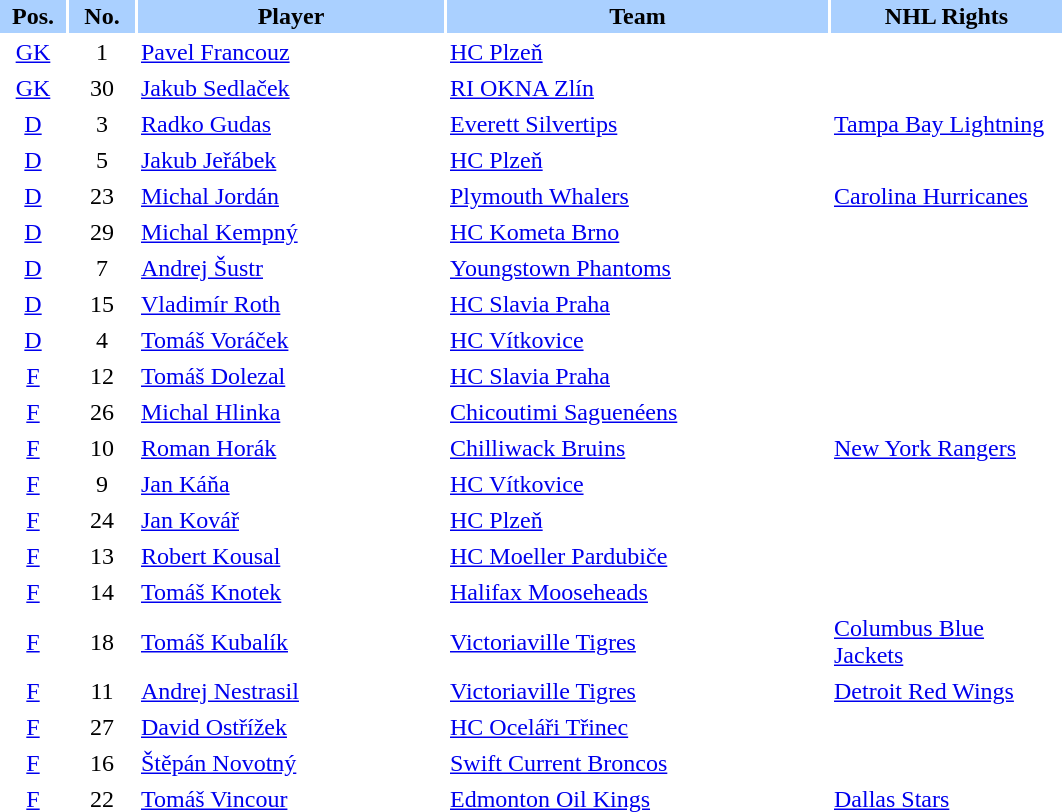<table border="0" cellspacing="2" cellpadding="2">
<tr bgcolor=AAD0FF>
<th width=40>Pos.</th>
<th width=40>No.</th>
<th width=200>Player</th>
<th width=250>Team</th>
<th width=150>NHL Rights</th>
</tr>
<tr>
<td style="text-align:center;"><a href='#'>GK</a></td>
<td style="text-align:center;">1</td>
<td><a href='#'>Pavel Francouz</a></td>
<td> <a href='#'>HC Plzeň</a></td>
<td></td>
</tr>
<tr>
<td style="text-align:center;"><a href='#'>GK</a></td>
<td style="text-align:center;">30</td>
<td><a href='#'>Jakub Sedlaček</a></td>
<td> <a href='#'>RI OKNA Zlín</a></td>
<td></td>
</tr>
<tr>
<td style="text-align:center;"><a href='#'>D</a></td>
<td style="text-align:center;">3</td>
<td><a href='#'>Radko Gudas</a></td>
<td> <a href='#'>Everett Silvertips</a></td>
<td><a href='#'>Tampa Bay Lightning</a></td>
</tr>
<tr>
<td style="text-align:center;"><a href='#'>D</a></td>
<td style="text-align:center;">5</td>
<td><a href='#'>Jakub Jeřábek</a></td>
<td> <a href='#'>HC Plzeň</a></td>
<td></td>
</tr>
<tr>
<td style="text-align:center;"><a href='#'>D</a></td>
<td style="text-align:center;">23</td>
<td><a href='#'>Michal Jordán</a></td>
<td> <a href='#'>Plymouth Whalers</a></td>
<td><a href='#'>Carolina Hurricanes</a></td>
<td></td>
</tr>
<tr>
<td style="text-align:center;"><a href='#'>D</a></td>
<td style="text-align:center;">29</td>
<td><a href='#'>Michal Kempný</a></td>
<td> <a href='#'>HC Kometa Brno</a></td>
<td></td>
</tr>
<tr>
<td style="text-align:center;"><a href='#'>D</a></td>
<td style="text-align:center;">7</td>
<td><a href='#'>Andrej Šustr</a></td>
<td> <a href='#'>Youngstown Phantoms</a></td>
<td></td>
</tr>
<tr>
<td style="text-align:center;"><a href='#'>D</a></td>
<td style="text-align:center;">15</td>
<td><a href='#'>Vladimír Roth</a></td>
<td> <a href='#'>HC Slavia Praha</a></td>
<td></td>
</tr>
<tr>
<td style="text-align:center;"><a href='#'>D</a></td>
<td style="text-align:center;">4</td>
<td><a href='#'>Tomáš Voráček</a></td>
<td> <a href='#'>HC Vítkovice</a></td>
<td></td>
</tr>
<tr>
<td style="text-align:center;"><a href='#'>F</a></td>
<td style="text-align:center;">12</td>
<td><a href='#'>Tomáš Dolezal</a></td>
<td> <a href='#'>HC Slavia Praha</a></td>
<td></td>
</tr>
<tr>
<td style="text-align:center;"><a href='#'>F</a></td>
<td style="text-align:center;">26</td>
<td><a href='#'>Michal Hlinka</a></td>
<td> <a href='#'>Chicoutimi Saguenéens</a></td>
<td></td>
</tr>
<tr>
<td style="text-align:center;"><a href='#'>F</a></td>
<td style="text-align:center;">10</td>
<td><a href='#'>Roman Horák</a></td>
<td> <a href='#'>Chilliwack Bruins</a></td>
<td><a href='#'>New York Rangers</a></td>
</tr>
<tr>
<td style="text-align:center;"><a href='#'>F</a></td>
<td style="text-align:center;">9</td>
<td><a href='#'>Jan Káňa</a></td>
<td> <a href='#'>HC Vítkovice</a></td>
<td></td>
</tr>
<tr>
<td style="text-align:center;"><a href='#'>F</a></td>
<td style="text-align:center;">24</td>
<td><a href='#'>Jan Kovář</a></td>
<td> <a href='#'>HC Plzeň</a></td>
<td></td>
</tr>
<tr>
<td style="text-align:center;"><a href='#'>F</a></td>
<td style="text-align:center;">13</td>
<td><a href='#'>Robert Kousal</a></td>
<td> <a href='#'>HC Moeller Pardubiče</a></td>
<td></td>
</tr>
<tr>
<td style="text-align:center;"><a href='#'>F</a></td>
<td style="text-align:center;">14</td>
<td><a href='#'>Tomáš Knotek</a></td>
<td> <a href='#'>Halifax Mooseheads</a></td>
<td></td>
</tr>
<tr>
<td style="text-align:center;"><a href='#'>F</a></td>
<td style="text-align:center;">18</td>
<td><a href='#'>Tomáš Kubalík</a></td>
<td> <a href='#'>Victoriaville Tigres</a></td>
<td><a href='#'>Columbus Blue Jackets</a></td>
</tr>
<tr>
<td style="text-align:center;"><a href='#'>F</a></td>
<td style="text-align:center;">11</td>
<td><a href='#'>Andrej Nestrasil</a></td>
<td> <a href='#'>Victoriaville Tigres</a></td>
<td><a href='#'>Detroit Red Wings</a></td>
</tr>
<tr>
<td style="text-align:center;"><a href='#'>F</a></td>
<td style="text-align:center;">27</td>
<td><a href='#'>David Ostřížek</a></td>
<td> <a href='#'>HC Oceláři Třinec</a></td>
<td></td>
</tr>
<tr>
<td style="text-align:center;"><a href='#'>F</a></td>
<td style="text-align:center;">16</td>
<td><a href='#'>Štěpán Novotný</a></td>
<td> <a href='#'>Swift Current Broncos</a></td>
<td></td>
</tr>
<tr>
<td style="text-align:center;"><a href='#'>F</a></td>
<td style="text-align:center;">22</td>
<td><a href='#'>Tomáš Vincour</a></td>
<td> <a href='#'>Edmonton Oil Kings</a></td>
<td><a href='#'>Dallas Stars</a></td>
</tr>
</table>
